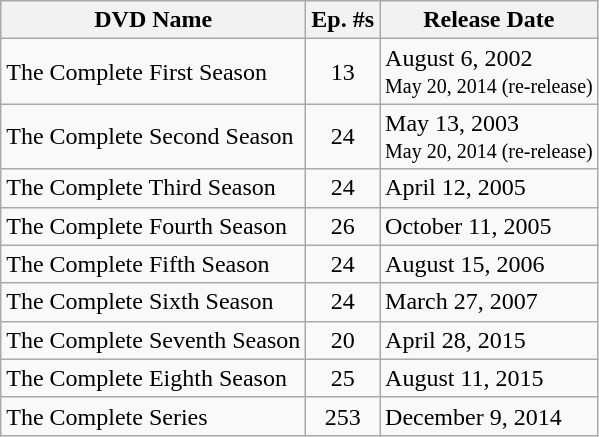<table class="wikitable">
<tr>
<th>DVD Name</th>
<th>Ep. #s</th>
<th>Release Date</th>
</tr>
<tr>
<td>The Complete First Season</td>
<td style="text-align:center;">13</td>
<td>August 6, 2002<br><small>May 20, 2014 (re-release)</small></td>
</tr>
<tr>
<td>The Complete Second Season</td>
<td style="text-align:center;">24</td>
<td>May 13, 2003<br><small>May 20, 2014 (re-release)</small></td>
</tr>
<tr>
<td>The Complete Third Season</td>
<td style="text-align:center;">24</td>
<td>April 12, 2005</td>
</tr>
<tr>
<td>The Complete Fourth Season</td>
<td style="text-align:center;">26</td>
<td>October 11, 2005</td>
</tr>
<tr>
<td>The Complete Fifth Season</td>
<td style="text-align:center;">24</td>
<td>August 15, 2006</td>
</tr>
<tr>
<td>The Complete Sixth Season</td>
<td style="text-align:center;">24</td>
<td>March 27, 2007</td>
</tr>
<tr>
<td>The Complete Seventh Season</td>
<td style="text-align:center;">20</td>
<td>April 28, 2015</td>
</tr>
<tr>
<td>The Complete Eighth Season</td>
<td style="text-align:center;">25</td>
<td>August 11, 2015</td>
</tr>
<tr>
<td>The Complete Series</td>
<td style="text-align:center;">253</td>
<td>December 9, 2014</td>
</tr>
</table>
